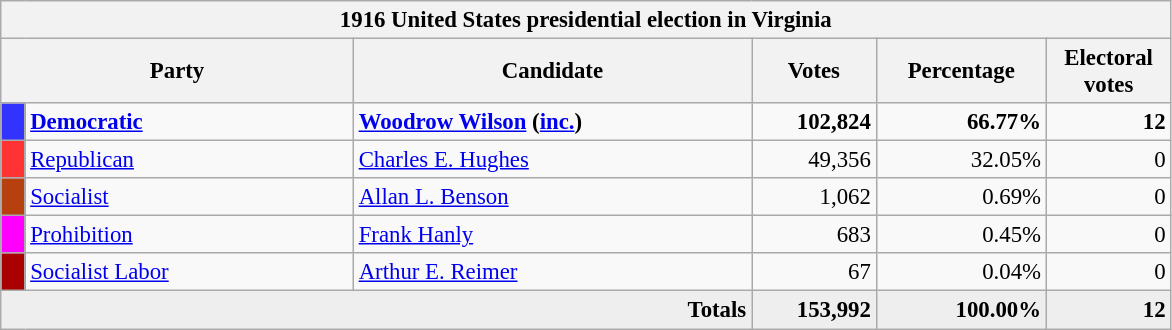<table class="wikitable" style="font-size: 95%;">
<tr>
<th colspan="6">1916 United States presidential election in Virginia</th>
</tr>
<tr>
<th colspan="2" style="width: 15em">Party</th>
<th style="width: 17em">Candidate</th>
<th style="width: 5em">Votes</th>
<th style="width: 7em">Percentage</th>
<th style="width: 5em">Electoral votes</th>
</tr>
<tr>
<th style="background-color:#3333FF; width: 3px"></th>
<td style="width: 130px"><strong><a href='#'>Democratic</a></strong></td>
<td><strong><a href='#'>Woodrow Wilson</a></strong> <strong>(<a href='#'>inc.</a>)</strong></td>
<td align="right"><strong>102,824</strong></td>
<td align="right"><strong>66.77%</strong></td>
<td align="right"><strong>12</strong></td>
</tr>
<tr>
<th style="background-color:#FF3333; width: 3px"></th>
<td style="width: 130px"><a href='#'>Republican</a></td>
<td><a href='#'>Charles E. Hughes</a></td>
<td align="right">49,356</td>
<td align="right">32.05%</td>
<td align="right">0</td>
</tr>
<tr>
<th style="background-color:#B7410E; width: 3px"></th>
<td style="width: 130px"><a href='#'>Socialist</a></td>
<td><a href='#'>Allan L. Benson</a></td>
<td align="right">1,062</td>
<td align="right">0.69%</td>
<td align="right">0</td>
</tr>
<tr>
<th style="background-color:#FF00FF; width: 3px"></th>
<td style="width: 130px"><a href='#'>Prohibition</a></td>
<td><a href='#'>Frank Hanly</a></td>
<td align="right">683</td>
<td align="right">0.45%</td>
<td align="right">0</td>
</tr>
<tr>
<th style="background-color:#aa0000; width: 3px"></th>
<td style="width: 130px"><a href='#'>Socialist Labor</a></td>
<td><a href='#'>Arthur E. Reimer</a></td>
<td align="right">67</td>
<td align="right">0.04%</td>
<td align="right">0</td>
</tr>
<tr style="background:#eee; text-align:right;">
<td colspan="3"><strong>Totals</strong></td>
<td><strong>153,992</strong></td>
<td><strong>100.00%</strong></td>
<td><strong>12</strong></td>
</tr>
</table>
